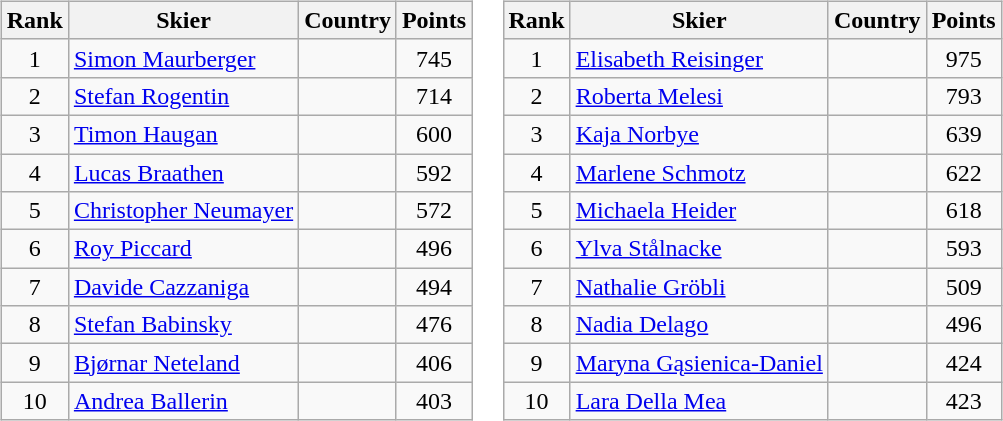<table>
<tr>
<td><br><table class="wikitable">
<tr class="backgroundcolor5">
<th>Rank</th>
<th>Skier</th>
<th>Country</th>
<th>Points</th>
</tr>
<tr>
<td style="text-align:center;">1</td>
<td><a href='#'>Simon Maurberger</a></td>
<td></td>
<td style="text-align:center;">745</td>
</tr>
<tr>
<td style="text-align:center;">2</td>
<td><a href='#'>Stefan Rogentin</a></td>
<td></td>
<td style="text-align:center;">714</td>
</tr>
<tr>
<td style="text-align:center;">3</td>
<td><a href='#'>Timon Haugan</a></td>
<td></td>
<td style="text-align:center;">600</td>
</tr>
<tr>
<td style="text-align:center;">4</td>
<td><a href='#'>Lucas Braathen</a></td>
<td></td>
<td style="text-align:center;">592</td>
</tr>
<tr>
<td style="text-align:center;">5</td>
<td><a href='#'>Christopher Neumayer</a></td>
<td></td>
<td style="text-align:center;">572</td>
</tr>
<tr>
<td style="text-align:center;">6</td>
<td><a href='#'>Roy Piccard</a></td>
<td></td>
<td style="text-align:center;">496</td>
</tr>
<tr>
<td style="text-align:center;">7</td>
<td><a href='#'>Davide Cazzaniga</a></td>
<td></td>
<td style="text-align:center;">494</td>
</tr>
<tr>
<td style="text-align:center;">8</td>
<td><a href='#'>Stefan Babinsky</a></td>
<td></td>
<td style="text-align:center;">476</td>
</tr>
<tr>
<td style="text-align:center;">9</td>
<td><a href='#'>Bjørnar Neteland</a></td>
<td></td>
<td style="text-align:center;">406</td>
</tr>
<tr>
<td style="text-align:center;">10</td>
<td><a href='#'>Andrea Ballerin</a></td>
<td></td>
<td style="text-align:center;">403</td>
</tr>
</table>
</td>
<td><br><table class="wikitable">
<tr class="backgroundcolor5">
<th>Rank</th>
<th>Skier</th>
<th>Country</th>
<th>Points</th>
</tr>
<tr>
<td style="text-align:center;">1</td>
<td><a href='#'>Elisabeth Reisinger</a></td>
<td></td>
<td style="text-align:center;">975</td>
</tr>
<tr>
<td style="text-align:center;">2</td>
<td><a href='#'>Roberta Melesi</a></td>
<td></td>
<td style="text-align:center;">793</td>
</tr>
<tr>
<td style="text-align:center;">3</td>
<td><a href='#'>Kaja Norbye</a></td>
<td></td>
<td style="text-align:center;">639</td>
</tr>
<tr>
<td style="text-align:center;">4</td>
<td><a href='#'>Marlene Schmotz</a></td>
<td></td>
<td style="text-align:center;">622</td>
</tr>
<tr>
<td style="text-align:center;">5</td>
<td><a href='#'>Michaela Heider</a></td>
<td></td>
<td style="text-align:center;">618</td>
</tr>
<tr>
<td style="text-align:center;">6</td>
<td><a href='#'>Ylva Stålnacke</a></td>
<td></td>
<td style="text-align:center;">593</td>
</tr>
<tr>
<td style="text-align:center;">7</td>
<td><a href='#'>Nathalie Gröbli</a></td>
<td></td>
<td style="text-align:center;">509</td>
</tr>
<tr>
<td style="text-align:center;">8</td>
<td><a href='#'>Nadia Delago</a></td>
<td></td>
<td style="text-align:center;">496</td>
</tr>
<tr>
<td style="text-align:center;">9</td>
<td><a href='#'>Maryna Gąsienica-Daniel</a></td>
<td></td>
<td style="text-align:center;">424</td>
</tr>
<tr>
<td style="text-align:center;">10</td>
<td><a href='#'>Lara Della Mea</a></td>
<td></td>
<td style="text-align:center;">423</td>
</tr>
</table>
</td>
</tr>
</table>
